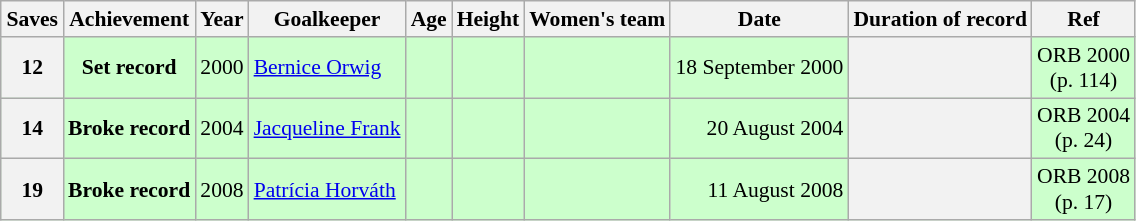<table class="wikitable" style="text-align: center; font-size: 90%; margin-left: 1em;">
<tr>
<th>Saves</th>
<th>Achievement</th>
<th>Year</th>
<th>Goalkeeper</th>
<th>Age</th>
<th>Height</th>
<th>Women's team</th>
<th>Date</th>
<th>Duration of record</th>
<th>Ref</th>
</tr>
<tr style="background-color: #ccffcc;">
<td style="background-color: #f2f2f2;"><strong>12</strong></td>
<td><strong>Set record</strong></td>
<td>2000</td>
<td style="text-align: left;" data-sort-value="Orwig, Bernice"><a href='#'>Bernice Orwig</a></td>
<td></td>
<td></td>
<td style="text-align: left;"></td>
<td style="text-align: right;">18 September 2000</td>
<td style="background-color: #f2f2f2; text-align: left;"></td>
<td>ORB 2000<br>(p. 114)</td>
</tr>
<tr style="background-color: #ccffcc;">
<td style="background-color: #f2f2f2;"><strong>14</strong></td>
<td><strong>Broke record</strong></td>
<td>2004</td>
<td style="text-align: left;" data-sort-value="Frank, Jacqueline"><a href='#'>Jacqueline Frank</a></td>
<td></td>
<td></td>
<td style="text-align: left;"></td>
<td style="text-align: right;">20 August 2004</td>
<td style="background-color: #f2f2f2; text-align: left;"></td>
<td>ORB 2004<br>(p. 24)</td>
</tr>
<tr style="background-color: #ccffcc;">
<td style="background-color: #f2f2f2;"><strong>19</strong></td>
<td><strong>Broke record</strong></td>
<td>2008</td>
<td style="text-align: left;" data-sort-value="Horváth, Patrícia"><a href='#'>Patrícia Horváth</a></td>
<td></td>
<td></td>
<td style="text-align: left;"></td>
<td style="text-align: right;">11 August 2008</td>
<td style="background-color: #f2f2f2; text-align: left;"></td>
<td>ORB 2008<br>(p. 17)</td>
</tr>
</table>
